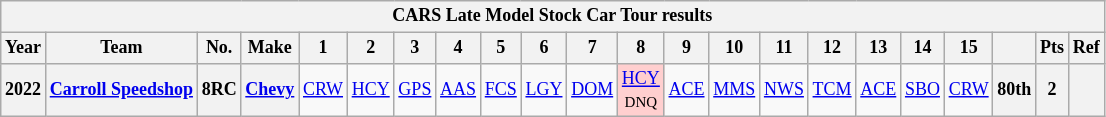<table class="wikitable" style="text-align:center; font-size:75%">
<tr>
<th colspan=23>CARS Late Model Stock Car Tour results</th>
</tr>
<tr>
<th>Year</th>
<th>Team</th>
<th>No.</th>
<th>Make</th>
<th>1</th>
<th>2</th>
<th>3</th>
<th>4</th>
<th>5</th>
<th>6</th>
<th>7</th>
<th>8</th>
<th>9</th>
<th>10</th>
<th>11</th>
<th>12</th>
<th>13</th>
<th>14</th>
<th>15</th>
<th></th>
<th>Pts</th>
<th>Ref</th>
</tr>
<tr>
<th>2022</th>
<th><a href='#'>Carroll Speedshop</a></th>
<th>8RC</th>
<th><a href='#'>Chevy</a></th>
<td><a href='#'>CRW</a></td>
<td><a href='#'>HCY</a></td>
<td><a href='#'>GPS</a></td>
<td><a href='#'>AAS</a></td>
<td><a href='#'>FCS</a></td>
<td><a href='#'>LGY</a></td>
<td><a href='#'>DOM</a></td>
<td style="background:#FFCFCF;"><a href='#'>HCY</a><br><small>DNQ</small></td>
<td><a href='#'>ACE</a></td>
<td><a href='#'>MMS</a></td>
<td><a href='#'>NWS</a></td>
<td><a href='#'>TCM</a></td>
<td><a href='#'>ACE</a></td>
<td><a href='#'>SBO</a></td>
<td><a href='#'>CRW</a></td>
<th>80th</th>
<th>2</th>
<th></th>
</tr>
</table>
